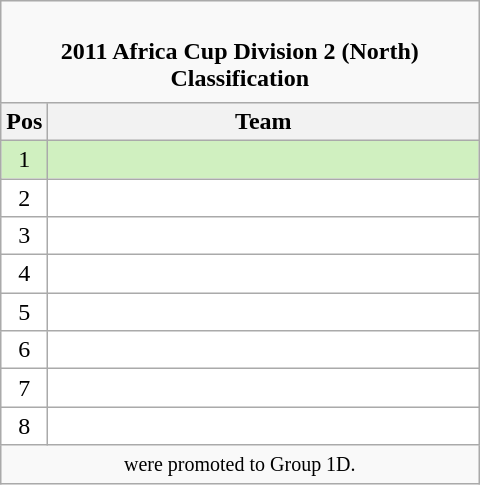<table class="wikitable" style="text-align: center;">
<tr>
<td colspan="2" cellpadding="0" cellspacing="0"><br><table border="0" width="100%" cellpadding="0" cellspacing="0">
<tr>
<td style="border:0px"><strong>2011 Africa Cup Division 2 (North) Classification</strong></td>
</tr>
</table>
</td>
</tr>
<tr>
<th bgcolor="#efefef" width="20">Pos</th>
<th bgcolor="#efefef" width="280">Team<br></th>
</tr>
<tr bgcolor=#D0F0C0 align=center>
<td>1</td>
<td align=left></td>
</tr>
<tr bgcolor=#FFFFFF align=center>
<td>2</td>
<td align=left></td>
</tr>
<tr bgcolor=#FFFFFF align=center>
<td>3</td>
<td align=left></td>
</tr>
<tr bgcolor=#FFFFFF align=center>
<td>4</td>
<td align=left></td>
</tr>
<tr bgcolor=#FFFFFF align=center>
<td>5</td>
<td align=left></td>
</tr>
<tr bgcolor=#FFFFFF align=center>
<td>6</td>
<td align=left></td>
</tr>
<tr bgcolor=#FFFFFF align=center>
<td>7</td>
<td align=left></td>
</tr>
<tr bgcolor=#FFFFFF align=center>
<td>8</td>
<td align=left></td>
</tr>
<tr |align=left|>
<td colspan="2" style="border:0px"><small> were promoted to Group 1D.</small></td>
</tr>
</table>
